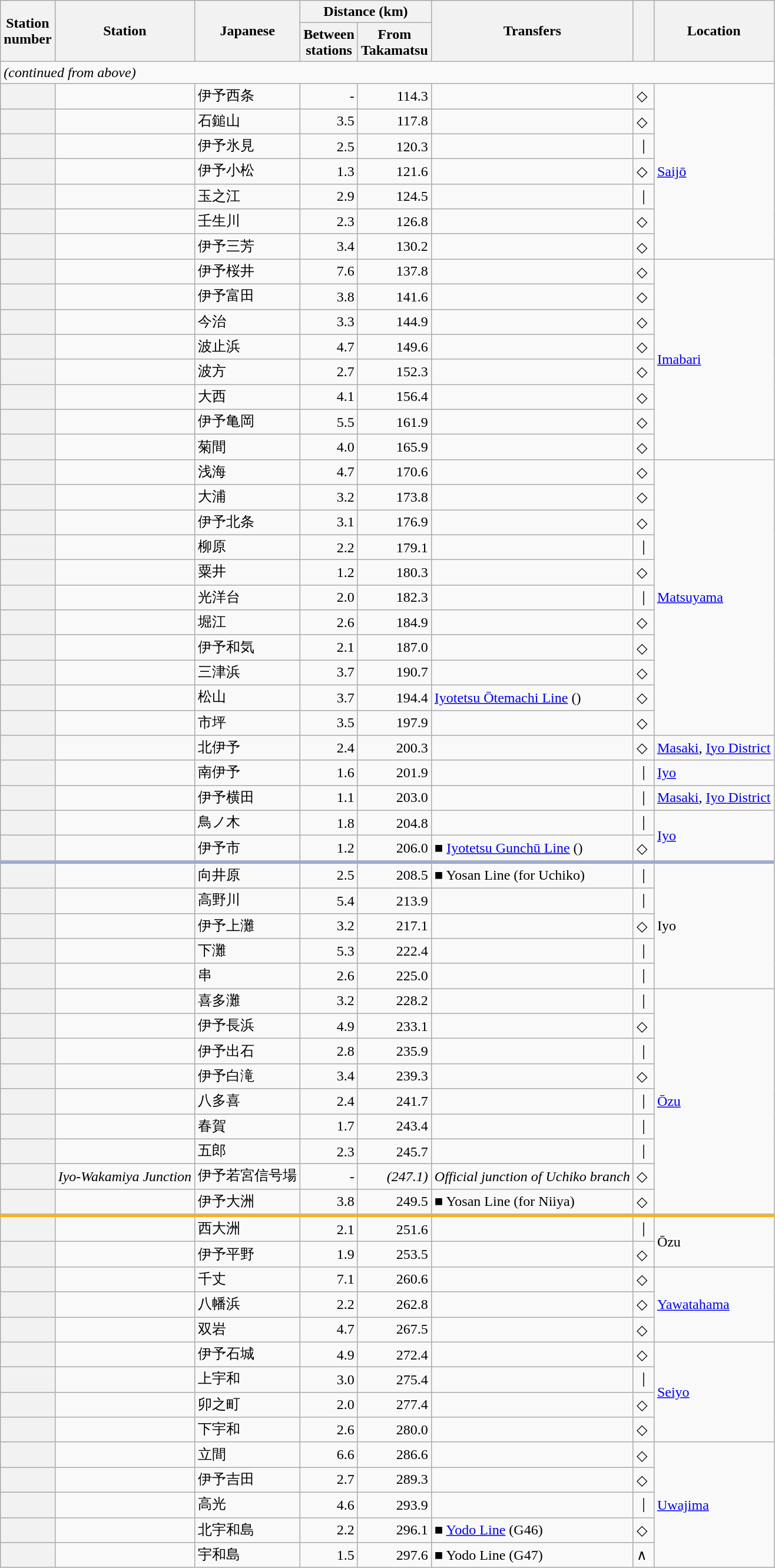<table class="wikitable">
<tr>
<th rowspan="2">Station<br>number</th>
<th rowspan="2">Station</th>
<th rowspan="2">Japanese</th>
<th colspan="2">Distance (km)</th>
<th rowspan="2">Transfers</th>
<th rowspan="2"> </th>
<th colspan="2" rowspan="2">Location</th>
</tr>
<tr>
<th>Between<br>stations</th>
<th>From<br>Takamatsu</th>
</tr>
<tr>
<td colspan="9" style="text-align:left;"><em>(continued from above)</em></td>
</tr>
<tr>
<th></th>
<td></td>
<td>伊予西条</td>
<td style="text-align:right;">-</td>
<td style="text-align:right;">114.3</td>
<td> </td>
<td>◇</td>
<td rowspan="7"><a href='#'>Saijō</a></td>
</tr>
<tr>
<th></th>
<td></td>
<td>石鎚山</td>
<td style="text-align:right;">3.5</td>
<td style="text-align:right;">117.8</td>
<td> </td>
<td>◇</td>
</tr>
<tr>
<th></th>
<td></td>
<td>伊予氷見</td>
<td style="text-align:right;">2.5</td>
<td style="text-align:right;">120.3</td>
<td> </td>
<td>｜</td>
</tr>
<tr>
<th></th>
<td></td>
<td>伊予小松</td>
<td style="text-align:right;">1.3</td>
<td style="text-align:right;">121.6</td>
<td> </td>
<td>◇</td>
</tr>
<tr>
<th></th>
<td></td>
<td>玉之江</td>
<td style="text-align:right;">2.9</td>
<td style="text-align:right;">124.5</td>
<td> </td>
<td>｜</td>
</tr>
<tr>
<th></th>
<td></td>
<td>壬生川</td>
<td style="text-align:right;">2.3</td>
<td style="text-align:right;">126.8</td>
<td> </td>
<td>◇</td>
</tr>
<tr>
<th></th>
<td></td>
<td>伊予三芳</td>
<td style="text-align:right;">3.4</td>
<td style="text-align:right;">130.2</td>
<td> </td>
<td>◇</td>
</tr>
<tr>
<th></th>
<td></td>
<td>伊予桜井</td>
<td style="text-align:right;">7.6</td>
<td style="text-align:right;">137.8</td>
<td> </td>
<td>◇</td>
<td rowspan="8"><a href='#'>Imabari</a></td>
</tr>
<tr>
<th></th>
<td></td>
<td>伊予富田</td>
<td style="text-align:right;">3.8</td>
<td style="text-align:right;">141.6</td>
<td> </td>
<td>◇</td>
</tr>
<tr>
<th></th>
<td></td>
<td>今治</td>
<td style="text-align:right;">3.3</td>
<td style="text-align:right;">144.9</td>
<td> </td>
<td>◇</td>
</tr>
<tr>
<th></th>
<td></td>
<td>波止浜</td>
<td style="text-align:right;">4.7</td>
<td style="text-align:right;">149.6</td>
<td> </td>
<td>◇</td>
</tr>
<tr>
<th></th>
<td></td>
<td>波方</td>
<td style="text-align:right;">2.7</td>
<td style="text-align:right;">152.3</td>
<td> </td>
<td>◇</td>
</tr>
<tr>
<th></th>
<td></td>
<td>大西</td>
<td style="text-align:right;">4.1</td>
<td style="text-align:right;">156.4</td>
<td> </td>
<td>◇</td>
</tr>
<tr>
<th></th>
<td></td>
<td>伊予亀岡</td>
<td style="text-align:right;">5.5</td>
<td style="text-align:right;">161.9</td>
<td> </td>
<td>◇</td>
</tr>
<tr>
<th></th>
<td></td>
<td>菊間</td>
<td style="text-align:right;">4.0</td>
<td style="text-align:right;">165.9</td>
<td> </td>
<td>◇</td>
</tr>
<tr>
<th></th>
<td></td>
<td>浅海</td>
<td style="text-align:right;">4.7</td>
<td style="text-align:right;">170.6</td>
<td> </td>
<td>◇</td>
<td rowspan="11"><a href='#'>Matsuyama</a></td>
</tr>
<tr>
<th></th>
<td></td>
<td>大浦</td>
<td style="text-align:right;">3.2</td>
<td style="text-align:right;">173.8</td>
<td> </td>
<td>◇</td>
</tr>
<tr>
<th></th>
<td></td>
<td>伊予北条</td>
<td style="text-align:right;">3.1</td>
<td style="text-align:right;">176.9</td>
<td> </td>
<td>◇</td>
</tr>
<tr>
<th></th>
<td></td>
<td>柳原</td>
<td style="text-align:right;">2.2</td>
<td style="text-align:right;">179.1</td>
<td> </td>
<td>｜</td>
</tr>
<tr>
<th></th>
<td></td>
<td>粟井</td>
<td style="text-align:right;">1.2</td>
<td style="text-align:right;">180.3</td>
<td> </td>
<td>◇</td>
</tr>
<tr>
<th></th>
<td></td>
<td>光洋台</td>
<td style="text-align:right;">2.0</td>
<td style="text-align:right;">182.3</td>
<td> </td>
<td>｜</td>
</tr>
<tr>
<th></th>
<td></td>
<td>堀江</td>
<td style="text-align:right;">2.6</td>
<td style="text-align:right;">184.9</td>
<td> </td>
<td>◇</td>
</tr>
<tr>
<th></th>
<td></td>
<td>伊予和気</td>
<td style="text-align:right;">2.1</td>
<td style="text-align:right;">187.0</td>
<td> </td>
<td>◇</td>
</tr>
<tr>
<th></th>
<td></td>
<td>三津浜</td>
<td style="text-align:right;">3.7</td>
<td style="text-align:right;">190.7</td>
<td> </td>
<td>◇</td>
</tr>
<tr>
<th><br></th>
<td></td>
<td>松山</td>
<td style="text-align:right;">3.7</td>
<td style="text-align:right;">194.4</td>
<td><a href='#'>Iyotetsu Ōtemachi Line</a> ()</td>
<td>◇</td>
</tr>
<tr>
<th></th>
<td></td>
<td>市坪</td>
<td style="text-align:right;">3.5</td>
<td style="text-align:right;">197.9</td>
<td> </td>
<td>◇</td>
</tr>
<tr>
<th></th>
<td></td>
<td>北伊予</td>
<td style="text-align:right;">2.4</td>
<td style="text-align:right;">200.3</td>
<td> </td>
<td>◇</td>
<td><a href='#'>Masaki</a>, <a href='#'>Iyo District</a></td>
</tr>
<tr>
<th></th>
<td></td>
<td>南伊予</td>
<td style="text-align:right;">1.6</td>
<td style="text-align:right;">201.9</td>
<td> </td>
<td>｜</td>
<td><a href='#'>Iyo</a></td>
</tr>
<tr>
<th></th>
<td></td>
<td>伊予横田</td>
<td style="text-align:right;">1.1</td>
<td style="text-align:right;">203.0</td>
<td> </td>
<td>｜</td>
<td><a href='#'>Masaki</a>, <a href='#'>Iyo District</a></td>
</tr>
<tr>
<th></th>
<td></td>
<td>鳥ノ木</td>
<td style="text-align:right;">1.8</td>
<td style="text-align:right;">204.8</td>
<td> </td>
<td>｜</td>
<td rowspan="2"><a href='#'>Iyo</a></td>
</tr>
<tr>
<th></th>
<td></td>
<td>伊予市</td>
<td style="text-align:right;">1.2</td>
<td style="text-align:right;">206.0</td>
<td><span>■</span> <a href='#'>Iyotetsu Gunchū Line</a> ()</td>
<td>◇</td>
</tr>
<tr>
<td colspan="9" style="border-bottom:3px solid #98a9d6; height:0; padding:0;"></td>
</tr>
<tr>
<th><br></th>
<td></td>
<td>向井原</td>
<td style="text-align:right;">2.5</td>
<td style="text-align:right;">208.5</td>
<td><span>■</span> Yosan Line (for Uchiko)</td>
<td>｜</td>
<td rowspan="5">Iyo</td>
</tr>
<tr>
<th></th>
<td></td>
<td>高野川</td>
<td style="text-align:right;">5.4</td>
<td style="text-align:right;">213.9</td>
<td> </td>
<td>｜</td>
</tr>
<tr>
<th></th>
<td></td>
<td>伊予上灘</td>
<td style="text-align:right;">3.2</td>
<td style="text-align:right;">217.1</td>
<td> </td>
<td>◇</td>
</tr>
<tr>
<th></th>
<td></td>
<td>下灘</td>
<td style="text-align:right;">5.3</td>
<td style="text-align:right;">222.4</td>
<td> </td>
<td>｜</td>
</tr>
<tr>
<th></th>
<td></td>
<td>串</td>
<td style="text-align:right;">2.6</td>
<td style="text-align:right;">225.0</td>
<td> </td>
<td>｜</td>
</tr>
<tr>
<th></th>
<td></td>
<td>喜多灘</td>
<td style="text-align:right;">3.2</td>
<td style="text-align:right;">228.2</td>
<td> </td>
<td>｜</td>
<td rowspan="9"><a href='#'>Ōzu</a></td>
</tr>
<tr>
<th></th>
<td></td>
<td>伊予長浜</td>
<td style="text-align:right;">4.9</td>
<td style="text-align:right;">233.1</td>
<td> </td>
<td>◇</td>
</tr>
<tr>
<th></th>
<td></td>
<td>伊予出石</td>
<td style="text-align:right;">2.8</td>
<td style="text-align:right;">235.9</td>
<td> </td>
<td>｜</td>
</tr>
<tr>
<th></th>
<td></td>
<td>伊予白滝</td>
<td style="text-align:right;">3.4</td>
<td style="text-align:right;">239.3</td>
<td> </td>
<td>◇</td>
</tr>
<tr>
<th></th>
<td></td>
<td>八多喜</td>
<td style="text-align:right;">2.4</td>
<td style="text-align:right;">241.7</td>
<td> </td>
<td>｜</td>
</tr>
<tr>
<th></th>
<td></td>
<td>春賀</td>
<td style="text-align:right;">1.7</td>
<td style="text-align:right;">243.4</td>
<td> </td>
<td>｜</td>
</tr>
<tr>
<th></th>
<td></td>
<td>五郎</td>
<td style="text-align:right;">2.3</td>
<td style="text-align:right;">245.7</td>
<td> </td>
<td>｜</td>
</tr>
<tr>
<th> </th>
<td><em>Iyo-Wakamiya Junction</em></td>
<td>伊予若宮信号場</td>
<td style="text-align:right;"><em>-</em></td>
<td style="text-align:right;"><em>(247.1)</em></td>
<td><em>Official junction of Uchiko branch</em></td>
<td>◇</td>
</tr>
<tr>
<th><br></th>
<td></td>
<td>伊予大洲</td>
<td style="text-align:right;">3.8</td>
<td style="text-align:right;">249.5</td>
<td><span>■</span> Yosan Line (for Niiya)</td>
<td>◇</td>
</tr>
<tr>
<td colspan="9" style="border-bottom:3px solid #fbaf18; height:0; padding:0;"></td>
</tr>
<tr>
<th></th>
<td></td>
<td>西大洲</td>
<td style="text-align:right;">2.1</td>
<td style="text-align:right;">251.6</td>
<td> </td>
<td>｜</td>
<td rowspan="2">Ōzu</td>
</tr>
<tr>
<th></th>
<td></td>
<td>伊予平野</td>
<td style="text-align:right;">1.9</td>
<td style="text-align:right;">253.5</td>
<td> </td>
<td>◇</td>
</tr>
<tr>
<th></th>
<td></td>
<td>千丈</td>
<td style="text-align:right;">7.1</td>
<td style="text-align:right;">260.6</td>
<td> </td>
<td>◇</td>
<td rowspan="3"><a href='#'>Yawatahama</a></td>
</tr>
<tr>
<th></th>
<td></td>
<td>八幡浜</td>
<td style="text-align:right;">2.2</td>
<td style="text-align:right;">262.8</td>
<td> </td>
<td>◇</td>
</tr>
<tr>
<th></th>
<td></td>
<td>双岩</td>
<td style="text-align:right;">4.7</td>
<td style="text-align:right;">267.5</td>
<td> </td>
<td>◇</td>
</tr>
<tr>
<th></th>
<td></td>
<td>伊予石城</td>
<td style="text-align:right;">4.9</td>
<td style="text-align:right;">272.4</td>
<td> </td>
<td>◇</td>
<td rowspan="4"><a href='#'>Seiyo</a></td>
</tr>
<tr>
<th></th>
<td></td>
<td>上宇和</td>
<td style="text-align:right;">3.0</td>
<td style="text-align:right;">275.4</td>
<td> </td>
<td>｜</td>
</tr>
<tr>
<th></th>
<td></td>
<td>卯之町</td>
<td style="text-align:right;">2.0</td>
<td style="text-align:right;">277.4</td>
<td> </td>
<td>◇</td>
</tr>
<tr>
<th></th>
<td></td>
<td>下宇和</td>
<td style="text-align:right;">2.6</td>
<td style="text-align:right;">280.0</td>
<td> </td>
<td>◇</td>
</tr>
<tr>
<th></th>
<td></td>
<td>立間</td>
<td style="text-align:right;">6.6</td>
<td style="text-align:right;">286.6</td>
<td> </td>
<td>◇</td>
<td rowspan="5"><a href='#'>Uwajima</a></td>
</tr>
<tr>
<th></th>
<td></td>
<td>伊予吉田</td>
<td style="text-align:right;">2.7</td>
<td style="text-align:right;">289.3</td>
<td> </td>
<td>◇</td>
</tr>
<tr>
<th></th>
<td></td>
<td>高光</td>
<td style="text-align:right;">4.6</td>
<td style="text-align:right;">293.9</td>
<td> </td>
<td>｜</td>
</tr>
<tr>
<th></th>
<td></td>
<td>北宇和島</td>
<td style="text-align:right;">2.2</td>
<td style="text-align:right;">296.1</td>
<td><span>■</span> <a href='#'>Yodo Line</a> (G46)</td>
<td>◇</td>
</tr>
<tr>
<th></th>
<td></td>
<td>宇和島</td>
<td style="text-align:right;">1.5</td>
<td style="text-align:right;">297.6</td>
<td><span>■</span> Yodo Line (G47)</td>
<td>∧</td>
</tr>
</table>
